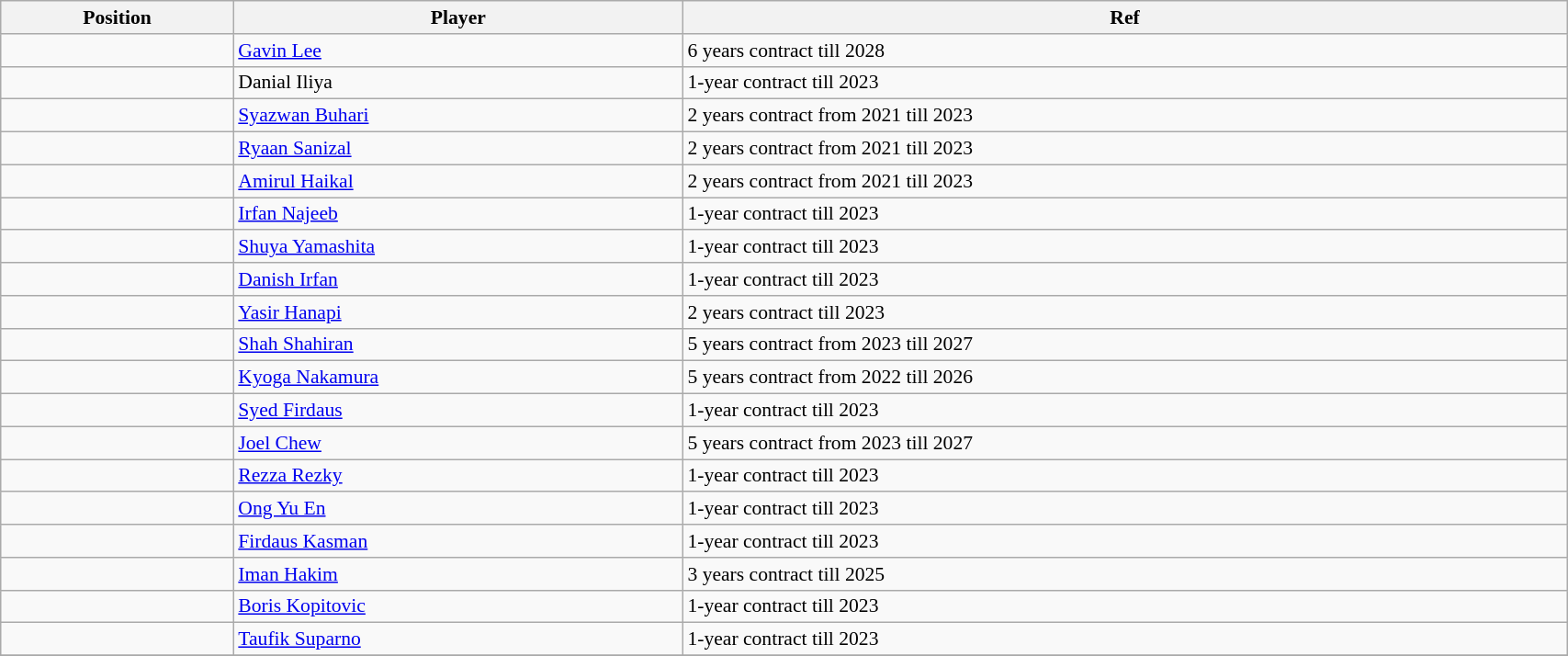<table class="wikitable sortable" style="width:90%; text-align:center; font-size:90%; text-align:left;">
<tr>
<th><strong>Position</strong></th>
<th><strong>Player</strong></th>
<th><strong>Ref</strong></th>
</tr>
<tr>
<td></td>
<td> <a href='#'>Gavin Lee</a></td>
<td>6 years contract till 2028</td>
</tr>
<tr>
<td></td>
<td> Danial Iliya</td>
<td>1-year contract till 2023  </td>
</tr>
<tr>
<td></td>
<td> <a href='#'>Syazwan Buhari</a></td>
<td>2 years contract from 2021 till 2023 </td>
</tr>
<tr>
<td></td>
<td> <a href='#'>Ryaan Sanizal</a></td>
<td>2 years contract from 2021 till 2023 </td>
</tr>
<tr>
<td></td>
<td> <a href='#'>Amirul Haikal</a></td>
<td>2 years contract from 2021 till 2023 </td>
</tr>
<tr>
<td></td>
<td> <a href='#'>Irfan Najeeb</a></td>
<td>1-year contract till 2023 </td>
</tr>
<tr>
<td></td>
<td> <a href='#'>Shuya Yamashita</a></td>
<td>1-year contract till 2023 </td>
</tr>
<tr>
<td></td>
<td> <a href='#'>Danish Irfan</a></td>
<td>1-year contract till 2023 </td>
</tr>
<tr>
<td></td>
<td> <a href='#'>Yasir Hanapi</a></td>
<td>2 years contract till 2023 </td>
</tr>
<tr>
<td></td>
<td> <a href='#'>Shah Shahiran</a></td>
<td>5 years contract from 2023 till 2027 </td>
</tr>
<tr>
<td></td>
<td> <a href='#'>Kyoga Nakamura</a></td>
<td>5 years contract from 2022 till 2026 </td>
</tr>
<tr>
<td></td>
<td> <a href='#'>Syed Firdaus</a></td>
<td>1-year contract till 2023 </td>
</tr>
<tr>
<td></td>
<td> <a href='#'>Joel Chew</a></td>
<td>5 years contract from 2023 till 2027 </td>
</tr>
<tr>
<td></td>
<td> <a href='#'>Rezza Rezky</a></td>
<td>1-year contract till 2023 </td>
</tr>
<tr>
<td></td>
<td> <a href='#'>Ong Yu En</a></td>
<td>1-year contract till 2023 </td>
</tr>
<tr>
<td></td>
<td> <a href='#'>Firdaus Kasman</a></td>
<td>1-year contract till 2023 </td>
</tr>
<tr>
<td></td>
<td> <a href='#'>Iman Hakim</a></td>
<td>3 years contract till 2025  </td>
</tr>
<tr>
<td></td>
<td> <a href='#'>Boris Kopitovic</a></td>
<td>1-year contract till 2023 </td>
</tr>
<tr>
<td></td>
<td> <a href='#'>Taufik Suparno</a></td>
<td>1-year contract till 2023 </td>
</tr>
<tr>
</tr>
</table>
